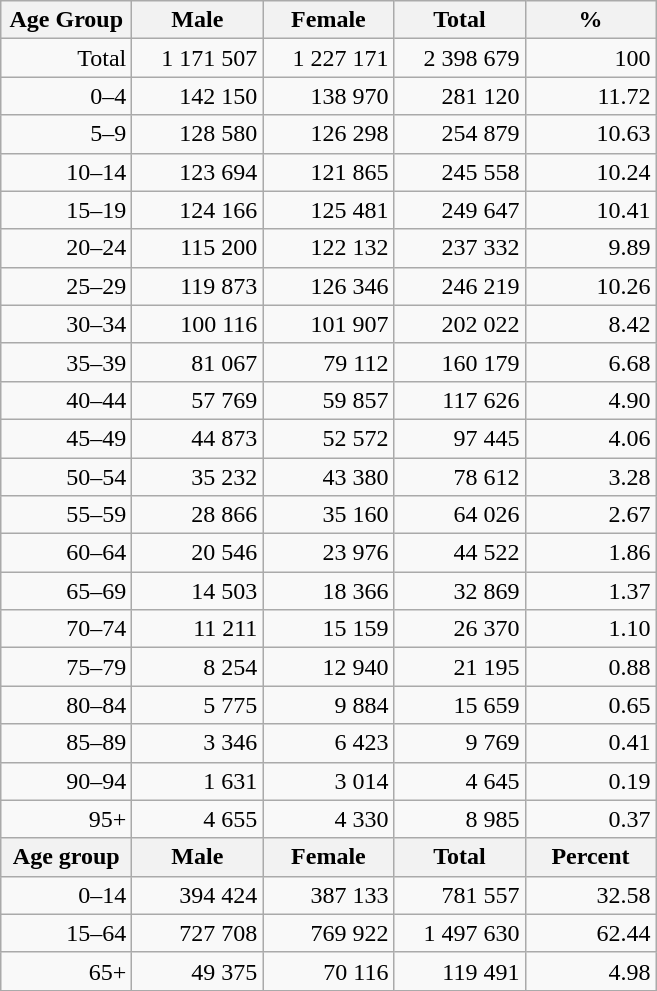<table class="wikitable">
<tr>
<th width="80pt">Age Group</th>
<th width="80pt">Male</th>
<th width="80pt">Female</th>
<th width="80pt">Total</th>
<th width="80pt">%</th>
</tr>
<tr>
<td align="right">Total</td>
<td align="right">1 171 507</td>
<td align="right">1 227 171</td>
<td align="right">2 398 679</td>
<td align="right">100</td>
</tr>
<tr>
<td align="right">0–4</td>
<td align="right">142 150</td>
<td align="right">138 970</td>
<td align="right">281 120</td>
<td align="right">11.72</td>
</tr>
<tr>
<td align="right">5–9</td>
<td align="right">128 580</td>
<td align="right">126 298</td>
<td align="right">254 879</td>
<td align="right">10.63</td>
</tr>
<tr>
<td align="right">10–14</td>
<td align="right">123 694</td>
<td align="right">121 865</td>
<td align="right">245 558</td>
<td align="right">10.24</td>
</tr>
<tr>
<td align="right">15–19</td>
<td align="right">124 166</td>
<td align="right">125 481</td>
<td align="right">249 647</td>
<td align="right">10.41</td>
</tr>
<tr>
<td align="right">20–24</td>
<td align="right">115 200</td>
<td align="right">122 132</td>
<td align="right">237 332</td>
<td align="right">9.89</td>
</tr>
<tr>
<td align="right">25–29</td>
<td align="right">119 873</td>
<td align="right">126 346</td>
<td align="right">246 219</td>
<td align="right">10.26</td>
</tr>
<tr>
<td align="right">30–34</td>
<td align="right">100 116</td>
<td align="right">101 907</td>
<td align="right">202 022</td>
<td align="right">8.42</td>
</tr>
<tr>
<td align="right">35–39</td>
<td align="right">81 067</td>
<td align="right">79 112</td>
<td align="right">160 179</td>
<td align="right">6.68</td>
</tr>
<tr>
<td align="right">40–44</td>
<td align="right">57 769</td>
<td align="right">59 857</td>
<td align="right">117 626</td>
<td align="right">4.90</td>
</tr>
<tr>
<td align="right">45–49</td>
<td align="right">44 873</td>
<td align="right">52 572</td>
<td align="right">97 445</td>
<td align="right">4.06</td>
</tr>
<tr>
<td align="right">50–54</td>
<td align="right">35 232</td>
<td align="right">43 380</td>
<td align="right">78 612</td>
<td align="right">3.28</td>
</tr>
<tr>
<td align="right">55–59</td>
<td align="right">28 866</td>
<td align="right">35 160</td>
<td align="right">64 026</td>
<td align="right">2.67</td>
</tr>
<tr>
<td align="right">60–64</td>
<td align="right">20 546</td>
<td align="right">23 976</td>
<td align="right">44 522</td>
<td align="right">1.86</td>
</tr>
<tr>
<td align="right">65–69</td>
<td align="right">14 503</td>
<td align="right">18 366</td>
<td align="right">32 869</td>
<td align="right">1.37</td>
</tr>
<tr>
<td align="right">70–74</td>
<td align="right">11 211</td>
<td align="right">15 159</td>
<td align="right">26 370</td>
<td align="right">1.10</td>
</tr>
<tr>
<td align="right">75–79</td>
<td align="right">8 254</td>
<td align="right">12 940</td>
<td align="right">21 195</td>
<td align="right">0.88</td>
</tr>
<tr>
<td align="right">80–84</td>
<td align="right">5 775</td>
<td align="right">9 884</td>
<td align="right">15 659</td>
<td align="right">0.65</td>
</tr>
<tr>
<td align="right">85–89</td>
<td align="right">3 346</td>
<td align="right">6 423</td>
<td align="right">9 769</td>
<td align="right">0.41</td>
</tr>
<tr>
<td align="right">90–94</td>
<td align="right">1 631</td>
<td align="right">3 014</td>
<td align="right">4 645</td>
<td align="right">0.19</td>
</tr>
<tr>
<td align="right">95+</td>
<td align="right">4 655</td>
<td align="right">4 330</td>
<td align="right">8 985</td>
<td align="right">0.37</td>
</tr>
<tr>
<th width="50">Age group</th>
<th width="80pt">Male</th>
<th width="80">Female</th>
<th width="80">Total</th>
<th width="50">Percent</th>
</tr>
<tr>
<td align="right">0–14</td>
<td align="right">394 424</td>
<td align="right">387 133</td>
<td align="right">781 557</td>
<td align="right">32.58</td>
</tr>
<tr>
<td align="right">15–64</td>
<td align="right">727 708</td>
<td align="right">769 922</td>
<td align="right">1 497 630</td>
<td align="right">62.44</td>
</tr>
<tr>
<td align="right">65+</td>
<td align="right">49 375</td>
<td align="right">70 116</td>
<td align="right">119 491</td>
<td align="right">4.98</td>
</tr>
<tr>
</tr>
</table>
